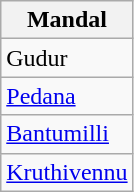<table class="wikitable sortable static-row-numbers static-row-header-hash">
<tr>
<th>Mandal</th>
</tr>
<tr>
<td>Gudur</td>
</tr>
<tr>
<td><a href='#'>Pedana</a></td>
</tr>
<tr>
<td><a href='#'>Bantumilli</a></td>
</tr>
<tr>
<td><a href='#'>Kruthivennu</a></td>
</tr>
</table>
